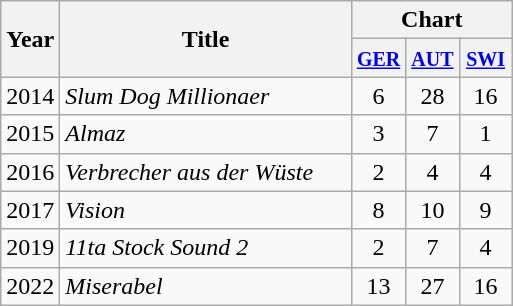<table class="wikitable">
<tr>
<th width="28" rowspan="2">Year</th>
<th width="187" rowspan="2">Title</th>
<th colspan="3">Chart</th>
</tr>
<tr>
<th width="28"><small><a href='#'>GER</a><br></small></th>
<th width="28"><small><a href='#'>AUT</a></small><br></th>
<th width="28"><small><a href='#'>SWI</a></small><br></th>
</tr>
<tr>
<td>2014</td>
<td><em>Slum Dog Millionaer</em></td>
<td align="center">6</td>
<td align="center">28</td>
<td align="center">16</td>
</tr>
<tr>
<td>2015</td>
<td><em>Almaz</em></td>
<td align="center">3</td>
<td align="center">7</td>
<td align="center">1</td>
</tr>
<tr>
<td>2016</td>
<td><em>Verbrecher aus der Wüste</em></td>
<td align="center">2</td>
<td align="center">4</td>
<td align="center">4</td>
</tr>
<tr>
<td>2017</td>
<td><em>Vision</em></td>
<td align="center">8</td>
<td align="center">10</td>
<td align="center">9</td>
</tr>
<tr>
<td>2019</td>
<td><em>11ta Stock Sound 2</em></td>
<td align="center">2</td>
<td align="center">7</td>
<td align="center">4</td>
</tr>
<tr>
<td>2022</td>
<td><em>Miserabel</em></td>
<td align="center">13</td>
<td align="center">27</td>
<td align="center">16</td>
</tr>
</table>
